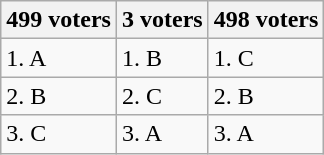<table class="wikitable">
<tr>
<th>499 voters</th>
<th>3 voters</th>
<th>498 voters</th>
</tr>
<tr>
<td>1. A</td>
<td>1. B</td>
<td>1. C</td>
</tr>
<tr>
<td>2. B</td>
<td>2. C</td>
<td>2. B</td>
</tr>
<tr>
<td>3. C</td>
<td>3. A</td>
<td>3. A</td>
</tr>
</table>
